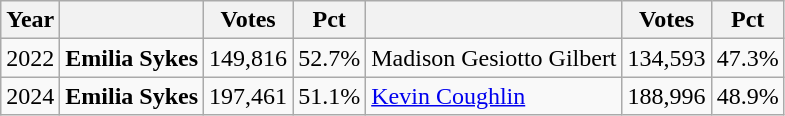<table class="wikitable">
<tr>
<th>Year</th>
<th></th>
<th>Votes</th>
<th>Pct</th>
<th></th>
<th>Votes</th>
<th>Pct</th>
</tr>
<tr>
<td>2022</td>
<td><strong>Emilia Sykes</strong></td>
<td>149,816</td>
<td>52.7%</td>
<td>Madison Gesiotto Gilbert</td>
<td>134,593</td>
<td>47.3%</td>
</tr>
<tr>
<td>2024</td>
<td><strong>Emilia Sykes</strong></td>
<td>197,461</td>
<td>51.1%</td>
<td><a href='#'>Kevin Coughlin</a></td>
<td>188,996</td>
<td>48.9%</td>
</tr>
</table>
